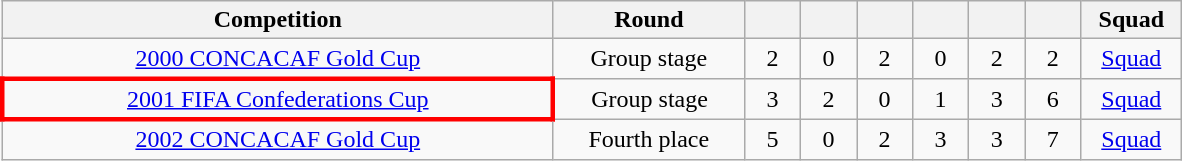<table class="wikitable" style="text-align: center;">
<tr>
<th width="360">Competition</th>
<th width="120">Round</th>
<th width="30"></th>
<th width="30"></th>
<th width="30"></th>
<th width="30"></th>
<th width="30"></th>
<th width="30"></th>
<th width="60">Squad</th>
</tr>
<tr>
<td> <a href='#'>2000 CONCACAF Gold Cup</a></td>
<td>Group stage</td>
<td>2</td>
<td>0</td>
<td>2</td>
<td>0</td>
<td>2</td>
<td>2</td>
<td><a href='#'>Squad</a></td>
</tr>
<tr>
<td style="border: 3px solid red">  <a href='#'>2001 FIFA Confederations Cup</a></td>
<td>Group stage</td>
<td>3</td>
<td>2</td>
<td>0</td>
<td>1</td>
<td>3</td>
<td>6</td>
<td><a href='#'>Squad</a></td>
</tr>
<tr>
<td> <a href='#'>2002 CONCACAF Gold Cup</a></td>
<td>Fourth place</td>
<td>5</td>
<td>0</td>
<td>2</td>
<td>3</td>
<td>3</td>
<td>7</td>
<td><a href='#'>Squad</a></td>
</tr>
</table>
